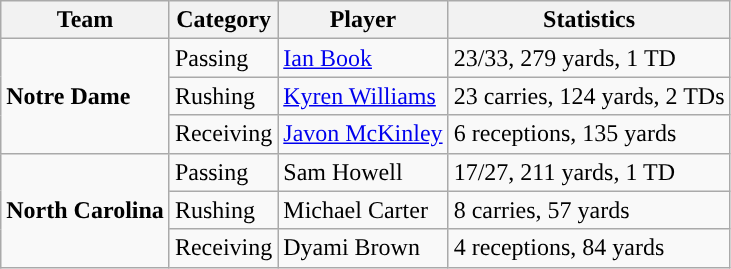<table class="wikitable" style="float: left;">
<tr>
<th>Team</th>
<th>Category</th>
<th>Player</th>
<th>Statistics</th>
</tr>
<tr>
<td rowspan=3><strong>Notre Dame</strong></td>
<td>Passing</td>
<td><a href='#'>Ian Book</a></td>
<td>23/33, 279 yards, 1 TD</td>
</tr>
<tr>
<td>Rushing</td>
<td><a href='#'>Kyren Williams</a></td>
<td>23 carries, 124 yards, 2 TDs</td>
</tr>
<tr>
<td>Receiving</td>
<td><a href='#'>Javon McKinley</a></td>
<td>6 receptions, 135 yards</td>
</tr>
<tr>
<td rowspan=3><strong>North Carolina</strong></td>
<td>Passing</td>
<td>Sam Howell</td>
<td>17/27, 211 yards, 1 TD</td>
</tr>
<tr>
<td>Rushing</td>
<td>Michael Carter</td>
<td>8 carries, 57 yards</td>
</tr>
<tr>
<td>Receiving</td>
<td>Dyami Brown</td>
<td>4 receptions, 84 yards</td>
</tr>
</table>
